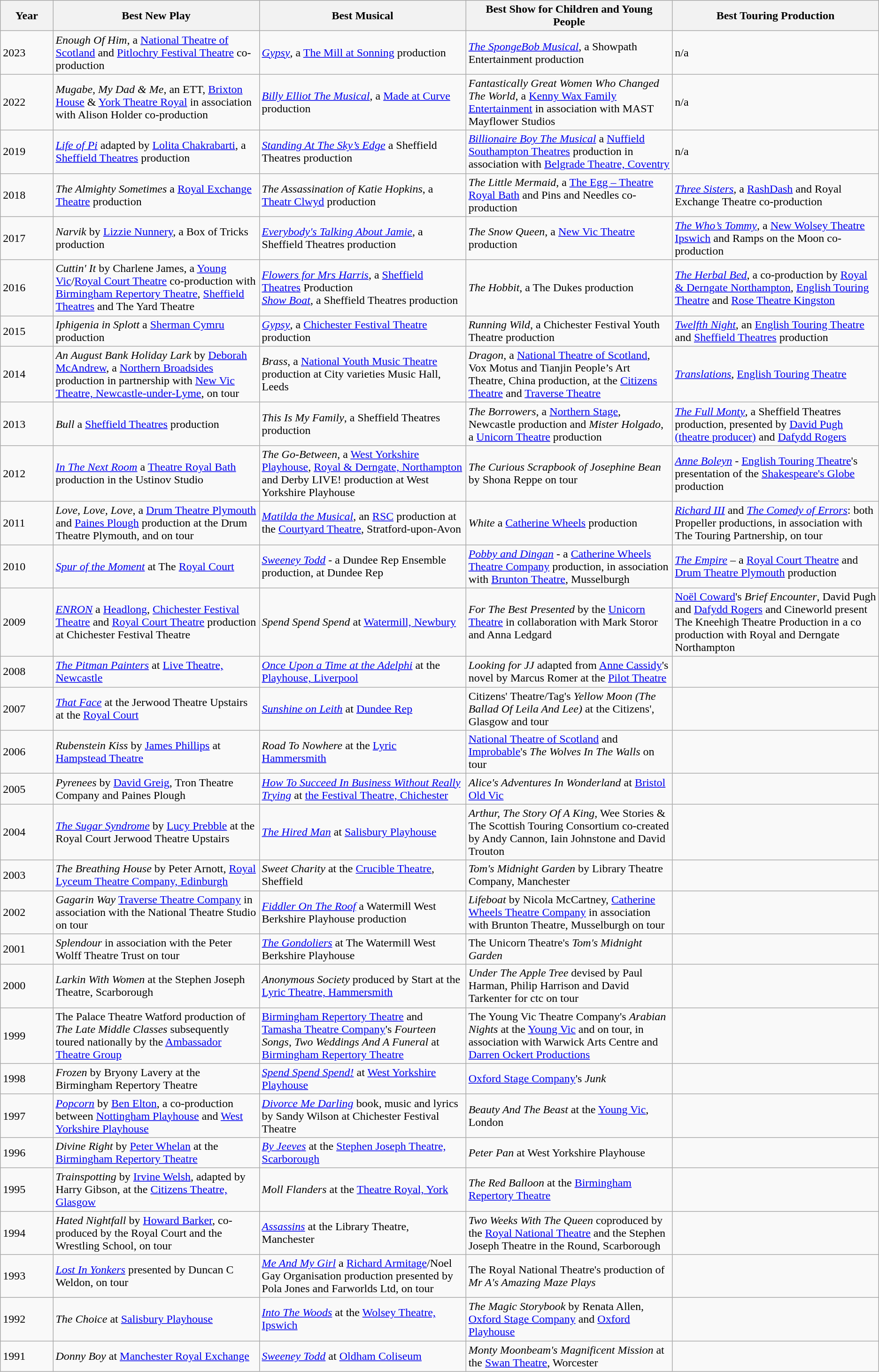<table class="wikitable">
<tr>
<th scope="col" width="70">Year</th>
<th scope="col" width="300">Best New Play</th>
<th scope="col" width="300">Best Musical</th>
<th scope="col" width="300">Best Show for Children and Young People</th>
<th scope="col" width="300">Best Touring Production</th>
</tr>
<tr>
<td>2023</td>
<td><em>Enough Of Him</em>, a <a href='#'>National Theatre of Scotland</a> and <a href='#'>Pitlochry Festival Theatre</a> co-production</td>
<td><em><a href='#'>Gypsy</a></em>, a <a href='#'>The Mill at Sonning</a> production</td>
<td><em><a href='#'>The SpongeBob Musical</a></em>, a Showpath Entertainment production</td>
<td>n/a</td>
</tr>
<tr>
<td>2022</td>
<td><em>Mugabe, My Dad & Me</em>, an ETT, <a href='#'>Brixton House</a> & <a href='#'>York Theatre Royal</a> in association with Alison Holder co-production</td>
<td><em><a href='#'>Billy Elliot The Musical</a></em>, a <a href='#'>Made at Curve</a> production</td>
<td><em>Fantastically Great Women Who Changed The World</em>, a <a href='#'>Kenny Wax Family Entertainment</a> in association with MAST Mayflower Studios</td>
<td>n/a</td>
</tr>
<tr>
<td>2019</td>
<td><em><a href='#'>Life of Pi</a></em> adapted by <a href='#'>Lolita Chakrabarti</a>, a <a href='#'>Sheffield Theatres</a> production</td>
<td><em><a href='#'>Standing At The Sky’s Edge</a></em> a Sheffield Theatres production</td>
<td><em><a href='#'>Billionaire Boy The Musical</a></em> a <a href='#'>Nuffield Southampton Theatres</a> production in association with <a href='#'>Belgrade Theatre, Coventry</a></td>
<td>n/a</td>
</tr>
<tr>
<td>2018</td>
<td><em>The Almighty Sometimes</em> a <a href='#'>Royal Exchange Theatre</a> production</td>
<td><em>The Assassination of Katie Hopkins</em>, a <a href='#'>Theatr Clwyd</a> production</td>
<td><em>The Little Mermaid</em>, a <a href='#'>The Egg – Theatre Royal Bath</a> and Pins and Needles co-production</td>
<td><em><a href='#'>Three Sisters</a></em>, a <a href='#'>RashDash</a> and Royal Exchange Theatre co-production</td>
</tr>
<tr>
<td>2017</td>
<td><em>Narvik</em> by <a href='#'>Lizzie Nunnery</a>, a Box of Tricks production</td>
<td><em><a href='#'>Everybody's Talking About Jamie</a></em>, a Sheffield Theatres production</td>
<td><em>The Snow Queen</em>, a <a href='#'>New Vic Theatre</a> production</td>
<td><em><a href='#'>The Who’s Tommy</a></em>, a <a href='#'>New Wolsey Theatre Ipswich</a> and Ramps on the Moon co-production</td>
</tr>
<tr>
<td>2016</td>
<td><em>Cuttin' It</em> by Charlene James, a <a href='#'>Young Vic</a>/<a href='#'>Royal Court Theatre</a> co-production with <a href='#'>Birmingham Repertory Theatre</a>, <a href='#'>Sheffield Theatres</a> and The Yard Theatre</td>
<td><em><a href='#'>Flowers for Mrs Harris</a></em>, a <a href='#'>Sheffield Theatres</a> Production<br><em><a href='#'>Show Boat</a></em>, a Sheffield Theatres production</td>
<td><em>The Hobbit</em>, a The Dukes production</td>
<td><em><a href='#'>The Herbal Bed</a></em>, a co-production by <a href='#'>Royal & Derngate Northampton</a>, <a href='#'>English Touring Theatre</a> and <a href='#'>Rose Theatre Kingston</a></td>
</tr>
<tr>
<td>2015</td>
<td><em>Iphigenia in Splott</em> a <a href='#'>Sherman Cymru</a> production</td>
<td><em><a href='#'>Gypsy</a></em>, a <a href='#'>Chichester Festival Theatre</a> production</td>
<td><em>Running Wild</em>, a Chichester Festival Youth Theatre production</td>
<td><em><a href='#'>Twelfth Night</a></em>, an <a href='#'>English Touring Theatre</a> and <a href='#'>Sheffield Theatres</a> production</td>
</tr>
<tr>
<td>2014</td>
<td><em>An August Bank Holiday Lark</em> by <a href='#'>Deborah McAndrew</a>, a <a href='#'>Northern Broadsides</a> production in partnership with <a href='#'>New Vic Theatre, Newcastle-under-Lyme</a>, on tour</td>
<td><em>Brass</em>, a <a href='#'>National Youth Music Theatre</a> production at City varieties Music Hall, Leeds</td>
<td><em>Dragon</em>, a <a href='#'>National Theatre of Scotland</a>, Vox Motus and Tianjin People’s Art Theatre, China production, at the <a href='#'>Citizens Theatre</a> and <a href='#'>Traverse Theatre</a></td>
<td><em><a href='#'>Translations</a></em>, <a href='#'>English Touring Theatre</a></td>
</tr>
<tr>
<td>2013</td>
<td><em>Bull</em> a <a href='#'>Sheffield Theatres</a> production</td>
<td><em>This Is My Family</em>, a Sheffield Theatres production</td>
<td><em>The Borrowers</em>, a <a href='#'>Northern Stage</a>, Newcastle production and <em>Mister Holgado</em>, a <a href='#'>Unicorn Theatre</a> production</td>
<td><em><a href='#'>The Full Monty</a></em>, a Sheffield Theatres production, presented by <a href='#'>David Pugh (theatre producer)</a> and <a href='#'>Dafydd Rogers</a></td>
</tr>
<tr>
<td>2012</td>
<td><a href='#'><em>In The Next Room</em></a> a <a href='#'>Theatre Royal Bath</a> production in the Ustinov Studio</td>
<td><em>The Go-Between</em>, a <a href='#'>West Yorkshire Playhouse</a>, <a href='#'>Royal & Derngate, Northampton</a> and Derby LIVE! production at West Yorkshire Playhouse</td>
<td><em>The Curious Scrapbook of Josephine Bean</em> by Shona Reppe on tour</td>
<td><em><a href='#'>Anne Boleyn</a></em> - <a href='#'>English Touring Theatre</a>'s presentation of the <a href='#'>Shakespeare's Globe</a> production</td>
</tr>
<tr>
<td>2011</td>
<td><em>Love, Love, Love</em>, a <a href='#'>Drum Theatre Plymouth</a> and <a href='#'>Paines Plough</a> production at the Drum Theatre Plymouth, and on tour</td>
<td><em><a href='#'>Matilda the Musical</a></em>, an <a href='#'>RSC</a> production at the <a href='#'>Courtyard Theatre</a>, Stratford-upon-Avon</td>
<td><em>White</em> a <a href='#'>Catherine Wheels</a> production</td>
<td><em><a href='#'>Richard III</a></em> and <em><a href='#'>The Comedy of Errors</a></em>: both Propeller productions, in association with The Touring Partnership, on tour</td>
</tr>
<tr>
<td>2010</td>
<td><em><a href='#'>Spur of the Moment</a></em> at The <a href='#'>Royal Court</a></td>
<td><em><a href='#'>Sweeney Todd</a></em> - a Dundee Rep Ensemble production, at Dundee Rep</td>
<td><em><a href='#'>Pobby and Dingan</a></em> - a <a href='#'>Catherine Wheels Theatre Company</a> production, in association with <a href='#'>Brunton Theatre</a>, Musselburgh</td>
<td><em><a href='#'>The Empire</a></em> – a <a href='#'>Royal Court Theatre</a> and <a href='#'>Drum Theatre Plymouth</a> production</td>
</tr>
<tr>
<td>2009</td>
<td><em><a href='#'>ENRON</a></em> a <a href='#'>Headlong</a>, <a href='#'>Chichester Festival Theatre</a> and <a href='#'>Royal Court Theatre</a> production at Chichester Festival Theatre</td>
<td><em>Spend Spend Spend</em> at <a href='#'>Watermill, Newbury</a></td>
<td><em>For The Best Presented</em> by the <a href='#'>Unicorn Theatre</a> in collaboration with Mark Storor and Anna Ledgard</td>
<td><a href='#'>Noël Coward</a>'s <em>Brief Encounter</em>, David Pugh and <a href='#'>Dafydd Rogers</a> and Cineworld present The Kneehigh Theatre Production in a co production with Royal and Derngate Northampton</td>
</tr>
<tr>
<td>2008</td>
<td><em><a href='#'>The Pitman Painters</a></em> at <a href='#'>Live Theatre, Newcastle</a></td>
<td><em><a href='#'>Once Upon a Time at the Adelphi</a></em> at the <a href='#'>Playhouse, Liverpool</a></td>
<td><em>Looking for JJ</em> adapted from <a href='#'>Anne Cassidy</a>'s novel by Marcus Romer at the <a href='#'>Pilot Theatre</a></td>
<td></td>
</tr>
<tr>
<td>2007</td>
<td><em><a href='#'>That Face</a></em> at the Jerwood Theatre Upstairs at the <a href='#'>Royal Court</a></td>
<td><em><a href='#'>Sunshine on Leith</a></em> at <a href='#'>Dundee Rep</a></td>
<td>Citizens' Theatre/Tag's <em>Yellow Moon (The Ballad Of Leila And Lee)</em> at the Citizens', Glasgow and tour</td>
<td></td>
</tr>
<tr>
<td>2006</td>
<td><em>Rubenstein Kiss</em> by <a href='#'>James Phillips</a> at <a href='#'>Hampstead Theatre</a></td>
<td><em>Road To Nowhere</em> at the <a href='#'>Lyric Hammersmith</a></td>
<td><a href='#'>National Theatre of Scotland</a> and <a href='#'>Improbable</a>'s <em>The Wolves In The Walls</em> on tour</td>
<td></td>
</tr>
<tr>
<td>2005</td>
<td><em>Pyrenees</em> by <a href='#'>David Greig</a>, Tron Theatre Company and Paines Plough</td>
<td><em><a href='#'>How To Succeed In Business Without Really Trying</a></em> at <a href='#'>the Festival Theatre, Chichester</a></td>
<td><em>Alice's Adventures In Wonderland</em> at <a href='#'>Bristol Old Vic</a></td>
<td></td>
</tr>
<tr>
<td>2004</td>
<td><em><a href='#'>The Sugar Syndrome</a></em> by <a href='#'>Lucy Prebble</a> at the Royal Court Jerwood Theatre Upstairs</td>
<td><em><a href='#'>The Hired Man</a></em> at <a href='#'>Salisbury Playhouse</a></td>
<td><em>Arthur, The Story Of A King</em>, Wee Stories & The Scottish Touring Consortium co-created by Andy Cannon, Iain Johnstone and David Trouton</td>
<td></td>
</tr>
<tr>
<td>2003</td>
<td><em>The Breathing House</em> by Peter Arnott, <a href='#'>Royal Lyceum Theatre Company, Edinburgh</a></td>
<td><em>Sweet Charity</em> at the <a href='#'>Crucible Theatre</a>, Sheffield</td>
<td><em>Tom's Midnight Garden</em> by Library Theatre Company, Manchester</td>
<td></td>
</tr>
<tr>
<td>2002</td>
<td><em>Gagarin Way</em> <a href='#'>Traverse Theatre Company</a> in association with the National Theatre Studio on tour</td>
<td><em><a href='#'>Fiddler On The Roof</a></em>  a Watermill West Berkshire Playhouse production</td>
<td><em>Lifeboat</em> by Nicola McCartney, <a href='#'>Catherine Wheels Theatre Company</a> in association with Brunton Theatre, Musselburgh on tour</td>
<td></td>
</tr>
<tr>
<td>2001</td>
<td><em>Splendour</em> in association with the Peter Wolff Theatre Trust on tour</td>
<td><em><a href='#'>The Gondoliers</a></em> at The Watermill West Berkshire Playhouse</td>
<td>The Unicorn Theatre's <em>Tom's Midnight Garden</em></td>
<td></td>
</tr>
<tr>
<td>2000</td>
<td><em>Larkin With Women</em> at the Stephen Joseph Theatre, Scarborough</td>
<td><em>Anonymous Society</em> produced by Start at the <a href='#'>Lyric Theatre, Hammersmith</a></td>
<td><em>Under The Apple Tree</em> devised by Paul Harman, Philip Harrison and David Tarkenter for ctc on tour</td>
<td></td>
</tr>
<tr>
<td>1999</td>
<td>The Palace Theatre Watford production of <em>The Late Middle Classes</em> subsequently toured nationally by the <a href='#'>Ambassador Theatre Group</a></td>
<td><a href='#'>Birmingham Repertory Theatre</a> and <a href='#'>Tamasha Theatre Company</a>'s <em>Fourteen Songs</em>, <em>Two Weddings And A Funeral</em> at <a href='#'>Birmingham Repertory Theatre</a></td>
<td>The Young Vic Theatre Company's <em>Arabian Nights</em> at the <a href='#'>Young Vic</a> and on tour, in association with Warwick Arts Centre and <a href='#'>Darren Ockert Productions</a></td>
<td></td>
</tr>
<tr>
<td>1998</td>
<td><em>Frozen</em> by Bryony Lavery at the Birmingham Repertory Theatre</td>
<td><em><a href='#'>Spend Spend Spend!</a></em> at <a href='#'>West Yorkshire Playhouse</a></td>
<td><a href='#'>Oxford Stage Company</a>'s <em>Junk</em></td>
<td></td>
</tr>
<tr>
<td>1997</td>
<td><em><a href='#'>Popcorn</a></em> by <a href='#'>Ben Elton</a>, a co-production between <a href='#'>Nottingham Playhouse</a> and <a href='#'>West Yorkshire Playhouse</a></td>
<td><em><a href='#'>Divorce Me Darling</a></em> book, music and lyrics by Sandy Wilson at Chichester Festival Theatre</td>
<td><em>Beauty And The Beast</em> at the <a href='#'>Young Vic</a>, London</td>
<td></td>
</tr>
<tr>
<td>1996</td>
<td><em>Divine Right</em> by <a href='#'>Peter Whelan</a> at the <a href='#'>Birmingham Repertory Theatre</a></td>
<td><em><a href='#'>By Jeeves</a></em> at the <a href='#'>Stephen Joseph Theatre, Scarborough</a></td>
<td><em>Peter Pan</em> at West Yorkshire Playhouse</td>
<td></td>
</tr>
<tr>
<td>1995</td>
<td><em>Trainspotting</em> by <a href='#'>Irvine Welsh</a>, adapted by Harry Gibson, at the <a href='#'>Citizens Theatre, Glasgow</a></td>
<td><em>Moll Flanders</em> at the <a href='#'>Theatre Royal, York</a></td>
<td><em>The Red Balloon</em> at the <a href='#'>Birmingham Repertory Theatre</a></td>
<td></td>
</tr>
<tr>
<td>1994</td>
<td><em>Hated Nightfall</em> by <a href='#'>Howard Barker</a>, co-produced by the Royal Court and the Wrestling School, on tour</td>
<td><em><a href='#'>Assassins</a></em> at the Library Theatre, Manchester</td>
<td><em>Two Weeks With The Queen</em> coproduced by the <a href='#'>Royal National Theatre</a> and the Stephen Joseph Theatre in the Round, Scarborough</td>
<td></td>
</tr>
<tr>
<td>1993</td>
<td><em><a href='#'>Lost In Yonkers</a></em> presented by Duncan C Weldon, on tour</td>
<td><em><a href='#'>Me And My Girl</a></em>  a <a href='#'>Richard Armitage</a>/Noel Gay Organisation production presented by Pola Jones and Farworlds Ltd, on tour</td>
<td>The Royal National Theatre's production of <em>Mr A's Amazing Maze Plays</em></td>
<td></td>
</tr>
<tr>
<td>1992</td>
<td><em>The Choice</em> at <a href='#'>Salisbury Playhouse</a></td>
<td><em><a href='#'>Into The Woods</a></em> at the <a href='#'>Wolsey Theatre, Ipswich</a></td>
<td><em>The Magic Storybook</em> by Renata Allen, <a href='#'>Oxford Stage Company</a> and <a href='#'>Oxford Playhouse</a></td>
<td></td>
</tr>
<tr>
<td>1991</td>
<td><em>Donny Boy</em> at <a href='#'>Manchester Royal Exchange</a></td>
<td><em><a href='#'>Sweeney Todd</a></em> at <a href='#'>Oldham Coliseum</a></td>
<td><em>Monty Moonbeam's Magnificent Mission</em> at the <a href='#'>Swan Theatre</a>, Worcester</td>
<td></td>
</tr>
</table>
